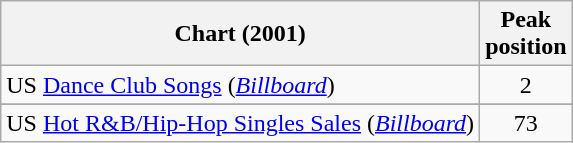<table class="wikitable">
<tr>
<th>Chart (2001)</th>
<th>Peak<br>position</th>
</tr>
<tr>
<td>US <a href='#'>Dance Club Songs</a> (<em><a href='#'>Billboard</a></em>)</td>
<td align="center">2</td>
</tr>
<tr>
</tr>
<tr>
<td>US <a href='#'>Hot R&B/Hip-Hop Singles Sales</a> (<em><a href='#'>Billboard</a></em>)</td>
<td align="center">73</td>
</tr>
</table>
